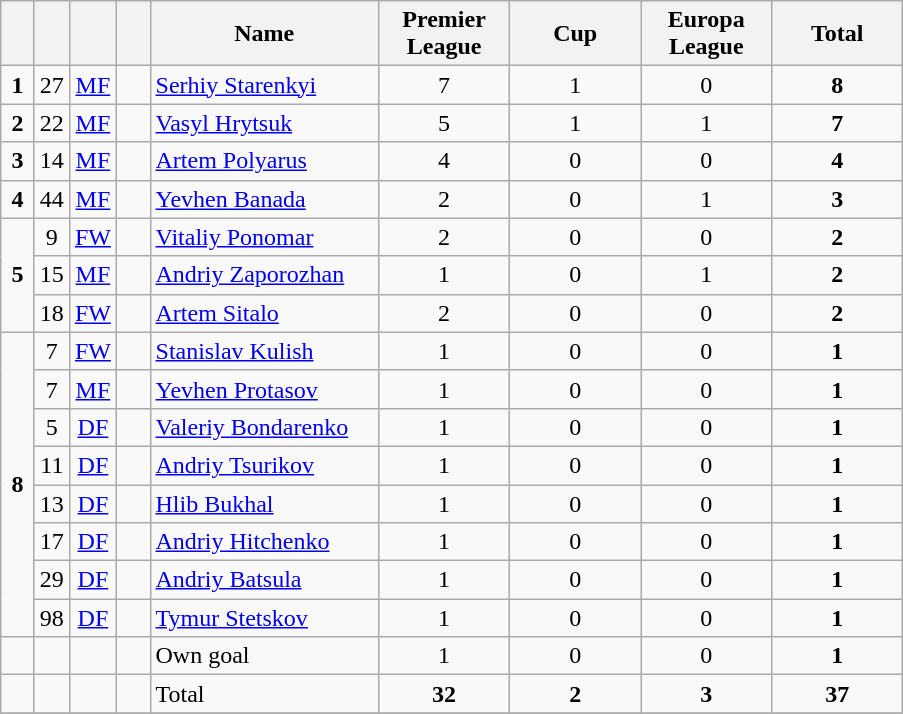<table class="wikitable" style="text-align:center">
<tr>
<th width=15></th>
<th width=15></th>
<th width=15></th>
<th width=15></th>
<th width=145>Name</th>
<th width=80><strong>Premier League</strong></th>
<th width=80><strong>Cup</strong></th>
<th width=80><strong>Europa League</strong></th>
<th width=80>Total</th>
</tr>
<tr>
<td><strong>1</strong></td>
<td>27</td>
<td><a href='#'>MF</a></td>
<td></td>
<td align=left><a href='#'>Serhiy Starenkyi</a></td>
<td>7</td>
<td>1</td>
<td>0</td>
<td><strong>8</strong></td>
</tr>
<tr>
<td><strong>2</strong></td>
<td>22</td>
<td><a href='#'>MF</a></td>
<td></td>
<td align=left><a href='#'>Vasyl Hrytsuk</a></td>
<td>5</td>
<td>1</td>
<td>1</td>
<td><strong>7</strong></td>
</tr>
<tr>
<td><strong>3</strong></td>
<td>14</td>
<td><a href='#'>MF</a></td>
<td></td>
<td align=left><a href='#'>Artem Polyarus</a></td>
<td>4</td>
<td>0</td>
<td>0</td>
<td><strong>4</strong></td>
</tr>
<tr>
<td><strong>4</strong></td>
<td>44</td>
<td><a href='#'>MF</a></td>
<td></td>
<td align=left><a href='#'>Yevhen Banada</a></td>
<td>2</td>
<td>0</td>
<td>1</td>
<td><strong>3</strong></td>
</tr>
<tr>
<td rowspan="3"><strong>5</strong></td>
<td>9</td>
<td><a href='#'>FW</a></td>
<td></td>
<td align=left><a href='#'>Vitaliy Ponomar</a></td>
<td>2</td>
<td>0</td>
<td>0</td>
<td><strong>2</strong></td>
</tr>
<tr>
<td>15</td>
<td><a href='#'>MF</a></td>
<td></td>
<td align=left><a href='#'>Andriy Zaporozhan</a></td>
<td>1</td>
<td>0</td>
<td>1</td>
<td><strong>2</strong></td>
</tr>
<tr>
<td>18</td>
<td><a href='#'>FW</a></td>
<td></td>
<td align=left><a href='#'>Artem Sitalo</a></td>
<td>2</td>
<td>0</td>
<td>0</td>
<td><strong>2</strong></td>
</tr>
<tr>
<td rowspan="8"><strong>8</strong></td>
<td>7</td>
<td><a href='#'>FW</a></td>
<td></td>
<td align=left><a href='#'>Stanislav Kulish</a></td>
<td>1</td>
<td>0</td>
<td>0</td>
<td><strong>1</strong></td>
</tr>
<tr>
<td>7</td>
<td><a href='#'>MF</a></td>
<td></td>
<td align=left><a href='#'>Yevhen Protasov</a></td>
<td>1</td>
<td>0</td>
<td>0</td>
<td><strong>1</strong></td>
</tr>
<tr>
<td>5</td>
<td><a href='#'>DF</a></td>
<td></td>
<td align=left><a href='#'>Valeriy Bondarenko</a></td>
<td>1</td>
<td>0</td>
<td>0</td>
<td><strong>1</strong></td>
</tr>
<tr>
<td>11</td>
<td><a href='#'>DF</a></td>
<td></td>
<td align=left><a href='#'>Andriy Tsurikov</a></td>
<td>1</td>
<td>0</td>
<td>0</td>
<td><strong>1</strong></td>
</tr>
<tr>
<td>13</td>
<td><a href='#'>DF</a></td>
<td></td>
<td align=left><a href='#'>Hlib Bukhal</a></td>
<td>1</td>
<td>0</td>
<td>0</td>
<td><strong>1</strong></td>
</tr>
<tr>
<td>17</td>
<td><a href='#'>DF</a></td>
<td></td>
<td align=left><a href='#'>Andriy Hitchenko</a></td>
<td>1</td>
<td>0</td>
<td>0</td>
<td><strong>1</strong></td>
</tr>
<tr>
<td>29</td>
<td><a href='#'>DF</a></td>
<td></td>
<td align=left><a href='#'>Andriy Batsula</a></td>
<td>1</td>
<td>0</td>
<td>0</td>
<td><strong>1</strong></td>
</tr>
<tr>
<td>98</td>
<td><a href='#'>DF</a></td>
<td></td>
<td align=left><a href='#'>Tymur Stetskov</a></td>
<td>1</td>
<td>0</td>
<td>0</td>
<td><strong>1</strong></td>
</tr>
<tr>
<td></td>
<td></td>
<td></td>
<td></td>
<td align=left>Own goal</td>
<td>1</td>
<td>0</td>
<td>0</td>
<td><strong>1</strong></td>
</tr>
<tr>
<td></td>
<td></td>
<td></td>
<td></td>
<td align=left>Total</td>
<td><strong>32</strong></td>
<td><strong>2</strong></td>
<td><strong>3</strong></td>
<td><strong>37</strong></td>
</tr>
<tr>
</tr>
</table>
